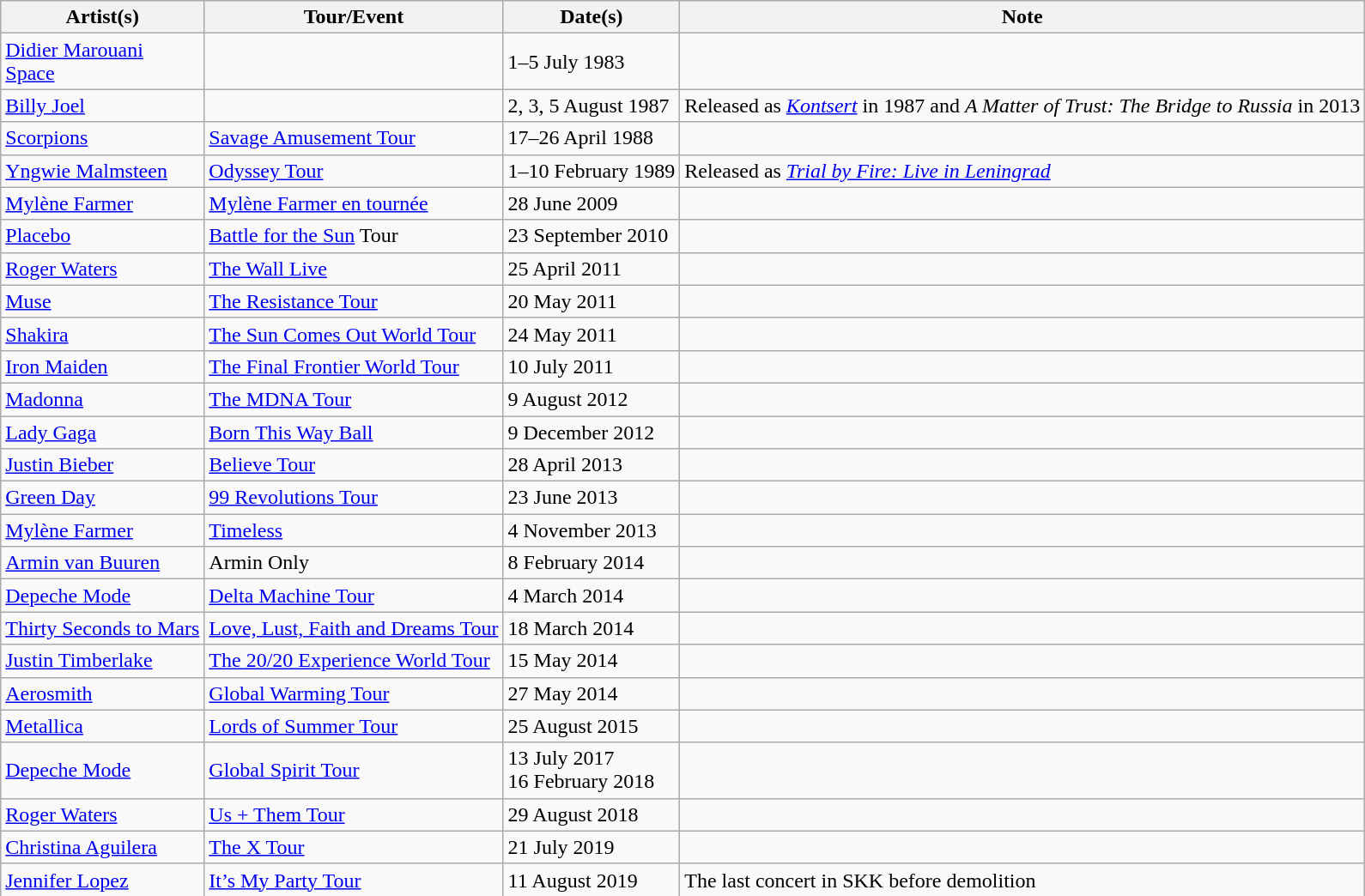<table class="wikitable collapsible" style="margin-right: auto; auto; auto; border: none;">
<tr>
<th scope="col">Artist(s)</th>
<th scope="col">Tour/Event</th>
<th scope="col">Date(s)</th>
<th scope="col">Note</th>
</tr>
<tr>
<td><a href='#'>Didier Marouani</a><br><a href='#'>Space</a></td>
<td></td>
<td>1–5 July 1983</td>
<td></td>
</tr>
<tr>
<td><a href='#'>Billy Joel</a></td>
<td></td>
<td>2, 3, 5 August 1987</td>
<td>Released as <em><a href='#'>Kontsert</a></em> in 1987 and <em>A Matter of Trust: The Bridge to Russia</em> in 2013</td>
</tr>
<tr>
<td><a href='#'>Scorpions</a></td>
<td><a href='#'>Savage Amusement Tour</a></td>
<td>17–26 April 1988</td>
<td></td>
</tr>
<tr>
<td><a href='#'>Yngwie Malmsteen</a></td>
<td><a href='#'>Odyssey Tour</a></td>
<td>1–10 February 1989</td>
<td>Released as <em><a href='#'>Trial by Fire: Live in Leningrad</a></em></td>
</tr>
<tr>
<td><a href='#'>Mylène Farmer</a></td>
<td><a href='#'>Mylène Farmer en tournée</a></td>
<td>28 June 2009</td>
<td></td>
</tr>
<tr>
<td><a href='#'>Placebo</a></td>
<td><a href='#'>Battle for the Sun</a> Tour</td>
<td>23 September 2010</td>
<td></td>
</tr>
<tr>
<td><a href='#'>Roger Waters</a></td>
<td><a href='#'>The Wall Live</a></td>
<td>25 April 2011</td>
<td></td>
</tr>
<tr>
<td><a href='#'>Muse</a></td>
<td><a href='#'>The Resistance Tour</a></td>
<td>20 May 2011</td>
<td></td>
</tr>
<tr>
<td><a href='#'>Shakira</a></td>
<td><a href='#'>The Sun Comes Out World Tour</a></td>
<td>24 May 2011</td>
<td></td>
</tr>
<tr>
<td><a href='#'>Iron Maiden</a></td>
<td><a href='#'>The Final Frontier World Tour</a></td>
<td>10 July 2011</td>
<td></td>
</tr>
<tr>
<td><a href='#'>Madonna</a></td>
<td><a href='#'>The MDNA Tour</a></td>
<td>9 August 2012</td>
<td></td>
</tr>
<tr>
<td><a href='#'>Lady Gaga</a></td>
<td><a href='#'>Born This Way Ball</a></td>
<td>9 December 2012</td>
<td></td>
</tr>
<tr>
<td><a href='#'>Justin Bieber</a></td>
<td><a href='#'>Believe Tour</a></td>
<td>28 April 2013</td>
<td></td>
</tr>
<tr>
<td><a href='#'>Green Day</a></td>
<td><a href='#'>99 Revolutions Tour</a></td>
<td>23 June 2013</td>
<td></td>
</tr>
<tr>
<td><a href='#'>Mylène Farmer</a></td>
<td><a href='#'>Timeless</a></td>
<td>4 November 2013</td>
<td></td>
</tr>
<tr>
<td><a href='#'>Armin van Buuren</a></td>
<td>Armin Only</td>
<td>8 February 2014</td>
<td></td>
</tr>
<tr>
<td><a href='#'>Depeche Mode</a></td>
<td><a href='#'>Delta Machine Tour</a></td>
<td>4 March 2014</td>
<td></td>
</tr>
<tr>
<td><a href='#'>Thirty Seconds to Mars</a></td>
<td><a href='#'>Love, Lust, Faith and Dreams Tour</a></td>
<td>18 March 2014</td>
<td></td>
</tr>
<tr>
<td><a href='#'>Justin Timberlake</a></td>
<td><a href='#'>The 20/20 Experience World Tour</a></td>
<td>15 May 2014</td>
<td></td>
</tr>
<tr>
<td><a href='#'>Aerosmith</a></td>
<td><a href='#'>Global Warming Tour</a></td>
<td>27 May 2014</td>
<td></td>
</tr>
<tr>
<td><a href='#'>Metallica</a></td>
<td><a href='#'>Lords of Summer Tour</a></td>
<td>25 August 2015</td>
<td></td>
</tr>
<tr>
<td><a href='#'>Depeche Mode</a></td>
<td><a href='#'>Global Spirit Tour</a></td>
<td>13 July 2017<br>16 February 2018</td>
<td></td>
</tr>
<tr>
<td><a href='#'>Roger Waters</a></td>
<td><a href='#'>Us + Them Tour</a></td>
<td>29 August 2018</td>
<td></td>
</tr>
<tr>
<td><a href='#'>Christina Aguilera</a></td>
<td><a href='#'>The X Tour</a></td>
<td>21 July 2019</td>
<td></td>
</tr>
<tr>
<td><a href='#'>Jennifer Lopez</a></td>
<td><a href='#'>It’s My Party Tour</a></td>
<td>11 August 2019</td>
<td>The last concert in SKK before demolition</td>
</tr>
<tr>
</tr>
</table>
